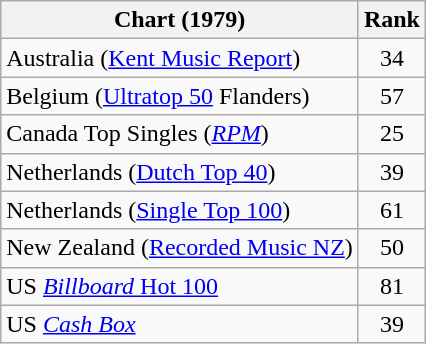<table class="wikitable sortable">
<tr>
<th>Chart (1979)</th>
<th>Rank</th>
</tr>
<tr>
<td>Australia (<a href='#'>Kent Music Report</a>)</td>
<td align="center">34</td>
</tr>
<tr>
<td>Belgium (<a href='#'>Ultratop 50</a> Flanders)</td>
<td align="center">57</td>
</tr>
<tr>
<td>Canada Top Singles (<em><a href='#'>RPM</a></em>)</td>
<td align="center">25</td>
</tr>
<tr>
<td>Netherlands (<a href='#'>Dutch Top 40</a>)</td>
<td align="center">39</td>
</tr>
<tr>
<td>Netherlands (<a href='#'>Single Top 100</a>)</td>
<td align="center">61</td>
</tr>
<tr>
<td>New Zealand (<a href='#'>Recorded Music NZ</a>)</td>
<td align="center">50</td>
</tr>
<tr>
<td>US <a href='#'><em>Billboard</em> Hot 100</a></td>
<td align="center">81</td>
</tr>
<tr>
<td>US <em><a href='#'>Cash Box</a></em></td>
<td align="center">39</td>
</tr>
</table>
